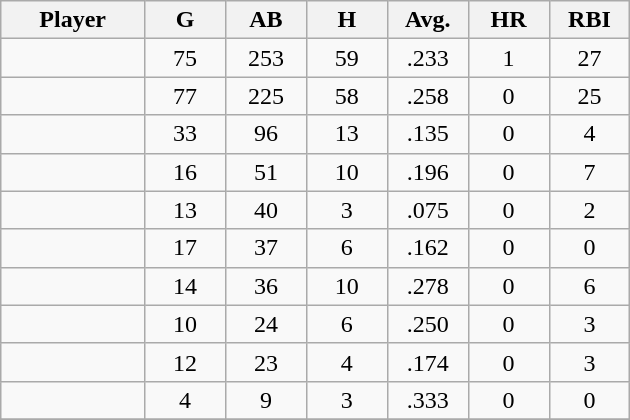<table class="wikitable sortable">
<tr>
<th bgcolor="#DDDDFF" width="16%">Player</th>
<th bgcolor="#DDDDFF" width="9%">G</th>
<th bgcolor="#DDDDFF" width="9%">AB</th>
<th bgcolor="#DDDDFF" width="9%">H</th>
<th bgcolor="#DDDDFF" width="9%">Avg.</th>
<th bgcolor="#DDDDFF" width="9%">HR</th>
<th bgcolor="#DDDDFF" width="9%">RBI</th>
</tr>
<tr align="center">
<td></td>
<td>75</td>
<td>253</td>
<td>59</td>
<td>.233</td>
<td>1</td>
<td>27</td>
</tr>
<tr align="center">
<td></td>
<td>77</td>
<td>225</td>
<td>58</td>
<td>.258</td>
<td>0</td>
<td>25</td>
</tr>
<tr align="center">
<td></td>
<td>33</td>
<td>96</td>
<td>13</td>
<td>.135</td>
<td>0</td>
<td>4</td>
</tr>
<tr align="center">
<td></td>
<td>16</td>
<td>51</td>
<td>10</td>
<td>.196</td>
<td>0</td>
<td>7</td>
</tr>
<tr align="center">
<td></td>
<td>13</td>
<td>40</td>
<td>3</td>
<td>.075</td>
<td>0</td>
<td>2</td>
</tr>
<tr align="center">
<td></td>
<td>17</td>
<td>37</td>
<td>6</td>
<td>.162</td>
<td>0</td>
<td>0</td>
</tr>
<tr align=center>
<td></td>
<td>14</td>
<td>36</td>
<td>10</td>
<td>.278</td>
<td>0</td>
<td>6</td>
</tr>
<tr align="center">
<td></td>
<td>10</td>
<td>24</td>
<td>6</td>
<td>.250</td>
<td>0</td>
<td>3</td>
</tr>
<tr align="center">
<td></td>
<td>12</td>
<td>23</td>
<td>4</td>
<td>.174</td>
<td>0</td>
<td>3</td>
</tr>
<tr align="center">
<td></td>
<td>4</td>
<td>9</td>
<td>3</td>
<td>.333</td>
<td>0</td>
<td>0</td>
</tr>
<tr align="center">
</tr>
</table>
